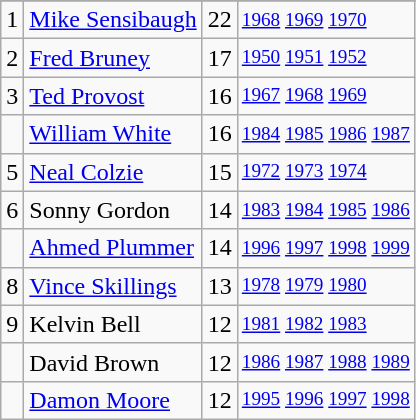<table class="wikitable">
<tr>
</tr>
<tr>
<td>1</td>
<td><a href='#'>Mike Sensibaugh</a></td>
<td>22</td>
<td style="font-size:80%;"><a href='#'>1968</a> <a href='#'>1969</a> <a href='#'>1970</a></td>
</tr>
<tr>
<td>2</td>
<td><a href='#'>Fred Bruney</a></td>
<td>17</td>
<td style="font-size:80%;"><a href='#'>1950</a> <a href='#'>1951</a> <a href='#'>1952</a></td>
</tr>
<tr>
<td>3</td>
<td><a href='#'>Ted Provost</a></td>
<td>16</td>
<td style="font-size:80%;"><a href='#'>1967</a> <a href='#'>1968</a> <a href='#'>1969</a></td>
</tr>
<tr>
<td></td>
<td><a href='#'>William White</a></td>
<td>16</td>
<td style="font-size:80%;"><a href='#'>1984</a> <a href='#'>1985</a> <a href='#'>1986</a> <a href='#'>1987</a></td>
</tr>
<tr>
<td>5</td>
<td><a href='#'>Neal Colzie</a></td>
<td>15</td>
<td style="font-size:80%;"><a href='#'>1972</a> <a href='#'>1973</a> <a href='#'>1974</a></td>
</tr>
<tr>
<td>6</td>
<td>Sonny Gordon</td>
<td>14</td>
<td style="font-size:80%;"><a href='#'>1983</a> <a href='#'>1984</a> <a href='#'>1985</a> <a href='#'>1986</a></td>
</tr>
<tr>
<td></td>
<td><a href='#'>Ahmed Plummer</a></td>
<td>14</td>
<td style="font-size:80%;"><a href='#'>1996</a> <a href='#'>1997</a> <a href='#'>1998</a> <a href='#'>1999</a></td>
</tr>
<tr>
<td>8</td>
<td><a href='#'>Vince Skillings</a></td>
<td>13</td>
<td style="font-size:80%;"><a href='#'>1978</a> <a href='#'>1979</a> <a href='#'>1980</a></td>
</tr>
<tr>
<td>9</td>
<td>Kelvin Bell</td>
<td>12</td>
<td style="font-size:80%;"><a href='#'>1981</a> <a href='#'>1982</a> <a href='#'>1983</a></td>
</tr>
<tr>
<td></td>
<td>David Brown</td>
<td>12</td>
<td style="font-size:80%;"><a href='#'>1986</a> <a href='#'>1987</a> <a href='#'>1988</a> <a href='#'>1989</a></td>
</tr>
<tr>
<td></td>
<td><a href='#'>Damon Moore</a></td>
<td>12</td>
<td style="font-size:80%;"><a href='#'>1995</a> <a href='#'>1996</a> <a href='#'>1997</a> <a href='#'>1998</a></td>
</tr>
</table>
